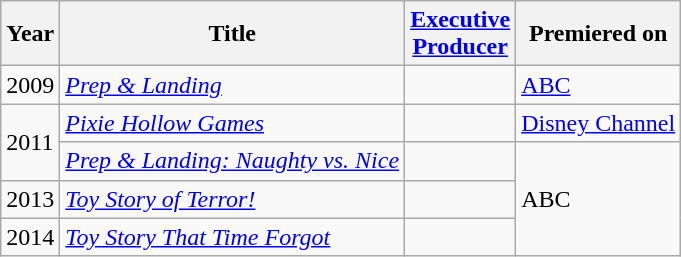<table class="wikitable">
<tr>
<th>Year</th>
<th>Title</th>
<th><a href='#'>Executive<br>Producer</a></th>
<th>Premiered on</th>
</tr>
<tr>
<td>2009</td>
<td><em><a href='#'>Prep & Landing</a></em></td>
<td></td>
<td><a href='#'>ABC</a></td>
</tr>
<tr>
<td rowspan="2">2011</td>
<td><em><a href='#'>Pixie Hollow Games</a></em></td>
<td></td>
<td><a href='#'>Disney Channel</a></td>
</tr>
<tr>
<td><em><a href='#'>Prep & Landing: Naughty vs. Nice</a></em></td>
<td></td>
<td rowspan="3">ABC</td>
</tr>
<tr>
<td>2013</td>
<td><em><a href='#'>Toy Story of Terror!</a></em></td>
<td></td>
</tr>
<tr>
<td>2014</td>
<td><em><a href='#'>Toy Story That Time Forgot</a></em></td>
<td></td>
</tr>
</table>
